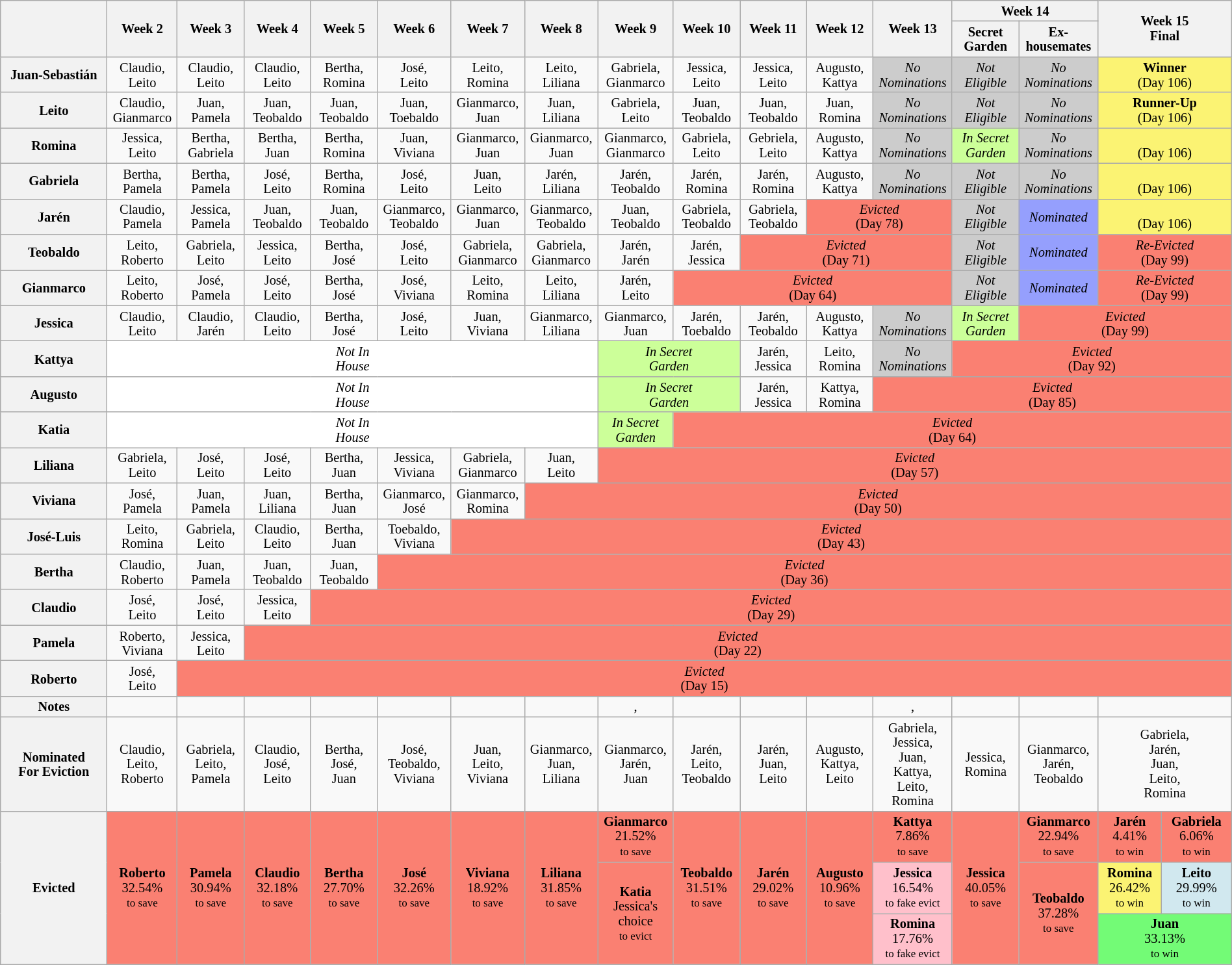<table class="wikitable" style="text-align:center; width: 100%; font-size:85%; line-height:15px;">
<tr>
<th style="width:8%" rowspan=2></th>
<th style="width:5%" rowspan=2>Week 2</th>
<th style="width:5%" rowspan=2>Week 3</th>
<th style="width:5%" rowspan=2>Week 4</th>
<th style="width:5%" rowspan=2>Week 5</th>
<th style="width:5%" rowspan=2>Week 6</th>
<th style="width:5%" rowspan=2>Week 7</th>
<th style="width:5%" rowspan=2>Week 8</th>
<th style="width:5%" rowspan=2>Week 9</th>
<th style="width:5%" rowspan=2>Week 10</th>
<th style="width:5%" rowspan=2>Week 11</th>
<th style="width:5%" rowspan=2>Week 12</th>
<th style="width:5%" rowspan=2>Week 13</th>
<th style="width:10%" colspan=2>Week 14</th>
<th style="width:10%" colspan=2 rowspan=2>Week 15<br>Final</th>
</tr>
<tr>
<th style="width:5%">Secret Garden</th>
<th style="width:5%">Ex-housemates</th>
</tr>
<tr>
<th>Juan-Sebastián</th>
<td>Claudio,<br>Leito</td>
<td>Claudio,<br>Leito</td>
<td>Claudio,<br>Leito</td>
<td>Bertha,<br>Romina</td>
<td>José,<br>Leito</td>
<td>Leito,<br>Romina</td>
<td>Leito,<br>Liliana</td>
<td>Gabriela,<br>Gianmarco</td>
<td>Jessica,<br>Leito</td>
<td>Jessica,<br>Leito</td>
<td>Augusto,<br>Kattya</td>
<td style="background:#CCCCCC"><em>No<br>Nominations</em></td>
<td style="background:#CCCCCC"><em>Not<br>Eligible</em></td>
<td style="background:#CCCCCC"><em>No<br>Nominations</em></td>
<td colspan=2 style="background:#FBF373;"><strong>Winner</strong><br>(Day 106)</td>
</tr>
<tr>
<th>Leito</th>
<td>Claudio,<br>Gianmarco</td>
<td>Juan,<br>Pamela</td>
<td>Juan,<br>Teobaldo</td>
<td>Juan,<br>Teobaldo</td>
<td>Juan,<br>Toebaldo</td>
<td>Gianmarco,<br>Juan</td>
<td>Juan,<br>Liliana</td>
<td>Gabriela,<br>Leito</td>
<td>Juan,<br>Teobaldo</td>
<td>Juan,<br>Teobaldo</td>
<td>Juan,<br>Romina</td>
<td style="background:#CCCCCC"><em>No<br>Nominations</em></td>
<td style="background:#CCCCCC"><em>Not<br>Eligible</em></td>
<td style="background:#CCCCCC"><em>No<br>Nominations</em></td>
<td colspan=2 style="background:#FBF373;"><strong>Runner-Up</strong><br>(Day 106)</td>
</tr>
<tr>
<th>Romina</th>
<td>Jessica,<br>Leito</td>
<td>Bertha,<br>Gabriela</td>
<td>Bertha,<br>Juan</td>
<td>Bertha,<br>Romina</td>
<td>Juan,<br>Viviana</td>
<td>Gianmarco,<br>Juan</td>
<td>Gianmarco,<br>Juan</td>
<td>Gianmarco,<br>Gianmarco</td>
<td>Gabriela,<br>Leito</td>
<td>Gebriela,<br>Leito</td>
<td>Augusto,<br>Kattya</td>
<td style="background:#CCCCCC"><em>No<br>Nominations</em></td>
<td style="background:#CCFF99"><em>In Secret<br>Garden</em></td>
<td style="background:#CCCCCC"><em>No<br>Nominations</em></td>
<td colspan=2 style="background:#FBF373;"><br>(Day 106)</td>
</tr>
<tr>
<th>Gabriela</th>
<td>Bertha,<br>Pamela</td>
<td>Bertha,<br>Pamela</td>
<td>José,<br>Leito</td>
<td>Bertha,<br>Romina</td>
<td>José,<br>Leito</td>
<td>Juan,<br>Leito</td>
<td>Jarén,<br>Liliana</td>
<td>Jarén,<br>Teobaldo</td>
<td>Jarén,<br>Romina</td>
<td>Jarén,<br>Romina</td>
<td>Augusto,<br>Kattya</td>
<td style="background:#CCCCCC"><em>No<br>Nominations</em></td>
<td style="background:#CCCCCC"><em>Not<br>Eligible</em></td>
<td style="background:#CCCCCC"><em>No<br>Nominations</em></td>
<td colspan=2 style="background:#FBF373;"><br>(Day 106)</td>
</tr>
<tr>
<th>Jarén</th>
<td>Claudio,<br>Pamela</td>
<td>Jessica,<br>Pamela</td>
<td>Juan,<br>Teobaldo</td>
<td>Juan,<br>Teobaldo</td>
<td>Gianmarco,<br>Teobaldo</td>
<td>Gianmarco,<br>Juan</td>
<td>Gianmarco,<br>Teobaldo</td>
<td>Juan,<br>Teobaldo</td>
<td>Gabriela,<br>Teobaldo</td>
<td>Gabriela,<br>Teobaldo</td>
<td style="background:#FA8072" colspan=2><em>Evicted</em><br>(Day 78)</td>
<td style="background:#CCCCCC"><em>Not<br>Eligible</em></td>
<td style="background:#959ffd"><em>Nominated</em></td>
<td colspan=2 style="background:#FBF373;"><br>(Day 106)</td>
</tr>
<tr>
<th>Teobaldo</th>
<td>Leito,<br>Roberto</td>
<td>Gabriela,<br>Leito</td>
<td>Jessica,<br>Leito</td>
<td>Bertha,<br>José</td>
<td>José,<br>Leito</td>
<td>Gabriela,<br>Gianmarco</td>
<td>Gabriela,<br>Gianmarco</td>
<td>Jarén,<br>Jarén</td>
<td>Jarén,<br>Jessica</td>
<td style="background:#FA8072" colspan=3><em>Evicted</em><br>(Day 71)</td>
<td style="background:#CCCCCC"><em>Not<br>Eligible</em></td>
<td style="background:#959ffd"><em>Nominated</em></td>
<td style="background:#FA8072" colspan=2><em>Re-Evicted</em><br>(Day 99)</td>
</tr>
<tr>
<th>Gianmarco</th>
<td>Leito,<br>Roberto</td>
<td>José,<br>Pamela</td>
<td>José,<br>Leito</td>
<td>Bertha,<br>José</td>
<td>José,<br>Viviana</td>
<td>Leito,<br>Romina</td>
<td>Leito,<br>Liliana</td>
<td>Jarén,<br>Leito</td>
<td style="background:#FA8072" colspan=4><em>Evicted</em><br>(Day 64)</td>
<td style="background:#CCCCCC"><em>Not<br>Eligible</em></td>
<td style="background:#959ffd"><em>Nominated</em></td>
<td style="background:#FA8072" colspan=2><em>Re-Evicted</em><br>(Day 99)</td>
</tr>
<tr>
<th>Jessica</th>
<td>Claudio,<br>Leito</td>
<td>Claudio,<br>Jarén</td>
<td>Claudio,<br>Leito</td>
<td>Bertha,<br>José</td>
<td>José,<br>Leito</td>
<td>Juan,<br>Viviana</td>
<td>Gianmarco,<br>Liliana</td>
<td>Gianmarco,<br>Juan</td>
<td>Jarén,<br>Toebaldo</td>
<td>Jarén,<br>Teobaldo</td>
<td>Augusto,<br>Kattya</td>
<td style="background:#CCCCCC"><em>No<br>Nominations</em></td>
<td style="background:#CCFF99"><em>In Secret<br>Garden</em></td>
<td style="background:#FA8072" colspan=3><em>Evicted</em><br>(Day 99)</td>
</tr>
<tr>
<th>Kattya</th>
<td colspan=7 style="background:white"><em>Not In<br>House</em></td>
<td style="background:#CCFF99" colspan=2><em>In Secret<br>Garden</em></td>
<td>Jarén,<br>Jessica</td>
<td>Leito,<br>Romina</td>
<td style="background:#CCCCCC"><em>No<br>Nominations</em></td>
<td style="background:#FA8072" colspan=4><em>Evicted</em><br>(Day 92)</td>
</tr>
<tr>
<th>Augusto</th>
<td colspan=7 style="background:white" style="background:white"><em>Not In<br>House</em></td>
<td style="background:#CCFF99" colspan=2><em>In Secret<br>Garden</em></td>
<td>Jarén,<br>Jessica</td>
<td>Kattya,<br>Romina</td>
<td style="background:#FA8072" colspan=5><em>Evicted</em><br>(Day 85)</td>
</tr>
<tr>
<th>Katia</th>
<td colspan=7 style="background:white"><em>Not In<br>House</em></td>
<td style="background:#CCFF99"><em>In Secret<br>Garden</em></td>
<td style="background:#FA8072" colspan=8><em>Evicted</em><br>(Day 64)</td>
</tr>
<tr>
<th>Liliana</th>
<td>Gabriela,<br>Leito</td>
<td>José,<br>Leito</td>
<td>José,<br>Leito</td>
<td>Bertha,<br>Juan</td>
<td>Jessica,<br>Viviana</td>
<td>Gabriela,<br>Gianmarco</td>
<td>Juan,<br>Leito</td>
<td style="background:#FA8072" colspan=9><em>Evicted</em><br>(Day 57)</td>
</tr>
<tr>
<th>Viviana</th>
<td>José,<br>Pamela</td>
<td>Juan,<br>Pamela</td>
<td>Juan,<br>Liliana</td>
<td>Bertha,<br>Juan</td>
<td>Gianmarco,<br>José</td>
<td>Gianmarco,<br>Romina</td>
<td style="background:#FA8072" colspan=10><em>Evicted</em><br>(Day 50)</td>
</tr>
<tr>
<th>José-Luis</th>
<td>Leito,<br>Romina</td>
<td>Gabriela,<br>Leito</td>
<td>Claudio,<br>Leito</td>
<td>Bertha,<br>Juan</td>
<td>Toebaldo,<br>Viviana</td>
<td style="background:#FA8072" colspan=11><em>Evicted</em><br>(Day 43)</td>
</tr>
<tr>
<th>Bertha</th>
<td>Claudio,<br>Roberto</td>
<td>Juan,<br>Pamela</td>
<td>Juan,<br>Teobaldo</td>
<td>Juan,<br>Teobaldo</td>
<td style="background:#FA8072" colspan=12><em>Evicted</em><br>(Day 36)</td>
</tr>
<tr>
<th>Claudio</th>
<td>José,<br>Leito</td>
<td>José,<br>Leito</td>
<td>Jessica,<br>Leito</td>
<td style="background:#FA8072" colspan=13><em>Evicted</em><br>(Day 29)</td>
</tr>
<tr>
<th>Pamela</th>
<td>Roberto,<br>Viviana</td>
<td>Jessica,<br>Leito</td>
<td style="background:#FA8072" colspan=14><em>Evicted</em><br>(Day 22)</td>
</tr>
<tr>
<th>Roberto</th>
<td>José,<br>Leito</td>
<td style="background:#FA8072" colspan=15><em>Evicted</em><br>(Day 15)</td>
</tr>
<tr>
<th>Notes</th>
<td></td>
<td></td>
<td></td>
<td></td>
<td></td>
<td></td>
<td></td>
<td>, </td>
<td></td>
<td></td>
<td></td>
<td>, </td>
<td></td>
<td></td>
<td colspan=2></td>
</tr>
<tr>
<th>Nominated<br>For Eviction</th>
<td>Claudio,<br>Leito,<br>Roberto</td>
<td>Gabriela,<br>Leito,<br>Pamela</td>
<td>Claudio,<br>José,<br>Leito</td>
<td>Bertha,<br>José,<br>Juan</td>
<td>José,<br>Teobaldo,<br>Viviana</td>
<td>Juan,<br>Leito,<br>Viviana</td>
<td>Gianmarco,<br>Juan,<br>Liliana</td>
<td>Gianmarco,<br>Jarén,<br>Juan</td>
<td>Jarén,<br>Leito,<br>Teobaldo</td>
<td>Jarén,<br>Juan,<br>Leito</td>
<td>Augusto,<br>Kattya,<br>Leito</td>
<td>Gabriela,<br>Jessica,<br>Juan,<br>Kattya,<br>Leito,<br>Romina</td>
<td>Jessica,<br>Romina</td>
<td>Gianmarco,<br>Jarén,<br>Teobaldo</td>
<td colspan=2>Gabriela,<br>Jarén,<br>Juan,<br>Leito,<br>Romina</td>
</tr>
<tr>
<th rowspan=3>Evicted</th>
<td style="background:#FA8072" rowspan=3><strong>Roberto</strong><br>32.54%<br><small>to save</small></td>
<td style="background:#FA8072" rowspan=3><strong>Pamela</strong><br>30.94%<br><small>to save</small></td>
<td style="background:#FA8072" rowspan=3><strong>Claudio</strong><br>32.18%<br><small>to save</small></td>
<td style="background:#FA8072" rowspan=3><strong>Bertha</strong><br>27.70%<br><small>to save</small></td>
<td style="background:#FA8072" rowspan=3><strong>José</strong><br>32.26%<br><small>to save</small></td>
<td style="background:#FA8072" rowspan=3><strong>Viviana</strong><br>18.92%<br><small>to save</small></td>
<td style="background:#FA8072" rowspan=3><strong>Liliana</strong><br>31.85%<br><small>to save</small></td>
<td style="background:#FA8072"><strong>Gianmarco</strong><br>21.52%<br><small>to save</small></td>
<td style="background:#FA8072" rowspan=3><strong>Teobaldo</strong><br>31.51%<br><small>to save</small></td>
<td style="background:#FA8072" rowspan=3><strong>Jarén</strong><br>29.02%<br><small>to save</small></td>
<td style="background:#FA8072" rowspan=3><strong>Augusto</strong><br>10.96%<br><small>to save</small></td>
<td style="background:#FA8072"><strong>Kattya</strong><br>7.86%<br><small>to save</small></td>
<td style="background:#FA8072" rowspan=3><strong>Jessica</strong><br>40.05%<br><small>to save</small></td>
<td style="background:#FA8072"><strong>Gianmarco</strong><br>22.94%<br><small>to save</small></td>
<td style="background:#FA8072"><strong>Jarén</strong><br>4.41%<br><small>to win</small></td>
<td style="background:#FA8072"><strong>Gabriela</strong><br>6.06%<br><small>to win</small></td>
</tr>
<tr>
<td style="background:#FA8072" rowspan=2><strong>Katia</strong><br>Jessica's choice<br><small>to evict</small></td>
<td style="background:#FFC0CB"><strong>Jessica</strong><br>16.54%<br><small>to fake evict</small></td>
<td style="background:#FA8072" rowspan=2><strong>Teobaldo</strong><br>37.28%<br><small>to save</small></td>
<td style="background:#FBF373"><strong>Romina</strong><br>26.42%<br><small>to win</small></td>
<td style="background:#D1E8EF"><strong>Leito</strong><br>29.99%<br><small>to win</small></td>
</tr>
<tr>
<td style="background:#FFC0CB"><strong>Romina</strong><br>17.76%<br><small>to fake evict</small></td>
<td style="background:#73FB76" colspan=2><strong>Juan</strong><br>33.13%<br><small>to win</small></td>
</tr>
</table>
